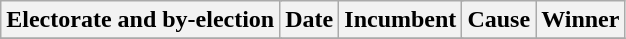<table class="wikitable">
<tr align=center>
<th colspan=2>Electorate and by-election</th>
<th>Date</th>
<th colspan=2>Incumbent</th>
<th>Cause</th>
<th colspan=2>Winner</th>
</tr>
<tr>
</tr>
</table>
